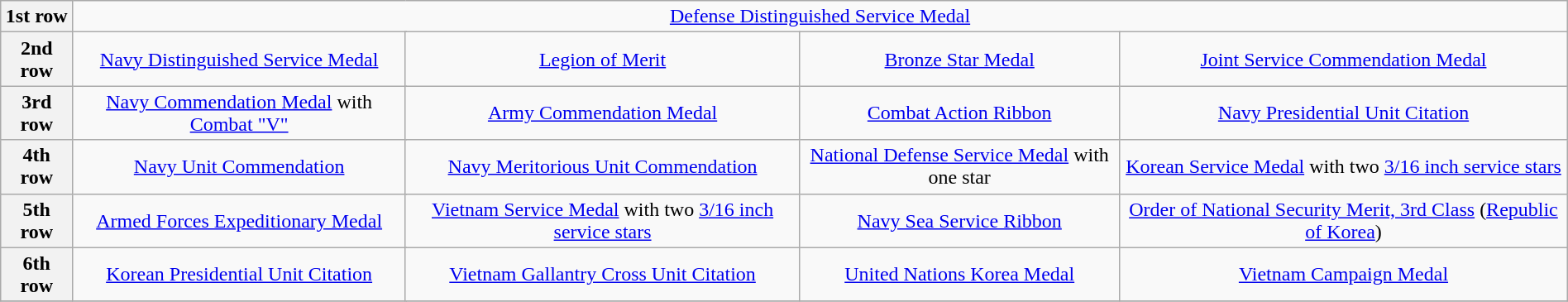<table class="wikitable" style="margin:1em auto; text-align:center;">
<tr>
<th>1st row</th>
<td colspan="14"><a href='#'>Defense Distinguished Service Medal</a></td>
</tr>
<tr>
<th>2nd row</th>
<td colspan="4"><a href='#'>Navy Distinguished Service Medal</a></td>
<td colspan="4"><a href='#'>Legion of Merit</a></td>
<td colspan="4"><a href='#'>Bronze Star Medal</a></td>
<td colspan="4"><a href='#'>Joint Service Commendation Medal</a></td>
</tr>
<tr>
<th>3rd row</th>
<td colspan="4"><a href='#'>Navy Commendation Medal</a> with <a href='#'>Combat "V"</a></td>
<td colspan="4"><a href='#'>Army Commendation Medal</a></td>
<td colspan="4"><a href='#'>Combat Action Ribbon</a></td>
<td colspan="4"><a href='#'>Navy Presidential Unit Citation</a></td>
</tr>
<tr>
<th>4th row</th>
<td colspan="4"><a href='#'>Navy Unit Commendation</a></td>
<td colspan="4"><a href='#'>Navy Meritorious Unit Commendation</a></td>
<td colspan="4"><a href='#'>National Defense Service Medal</a> with one star</td>
<td colspan="4"><a href='#'>Korean Service Medal</a> with two <a href='#'>3/16 inch service stars</a></td>
</tr>
<tr>
<th>5th row</th>
<td colspan="4"><a href='#'>Armed Forces Expeditionary Medal</a></td>
<td colspan="4"><a href='#'>Vietnam Service Medal</a> with two <a href='#'>3/16 inch service stars</a></td>
<td colspan="4"><a href='#'>Navy Sea Service Ribbon</a></td>
<td colspan="4"><a href='#'>Order of National Security Merit, 3rd Class</a> (<a href='#'>Republic of Korea</a>)</td>
</tr>
<tr>
<th>6th row</th>
<td colspan="4"><a href='#'>Korean Presidential Unit Citation</a></td>
<td colspan="4"><a href='#'>Vietnam Gallantry Cross Unit Citation</a></td>
<td colspan="4"><a href='#'>United Nations Korea Medal</a></td>
<td colspan="4"><a href='#'>Vietnam Campaign Medal</a></td>
</tr>
<tr>
</tr>
</table>
